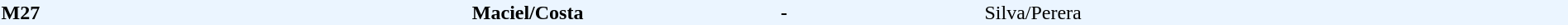<table cellspacing=0 width=100% style=background:#EBF5FF>
<tr>
<td width=10%><strong>M27</strong></td>
<td width=12% align=right> <strong>Maciel/Costa</strong></td>
<td align=center width=15%><strong> -  </strong></td>
<td width=22%> Silva/Perera</td>
</tr>
</table>
